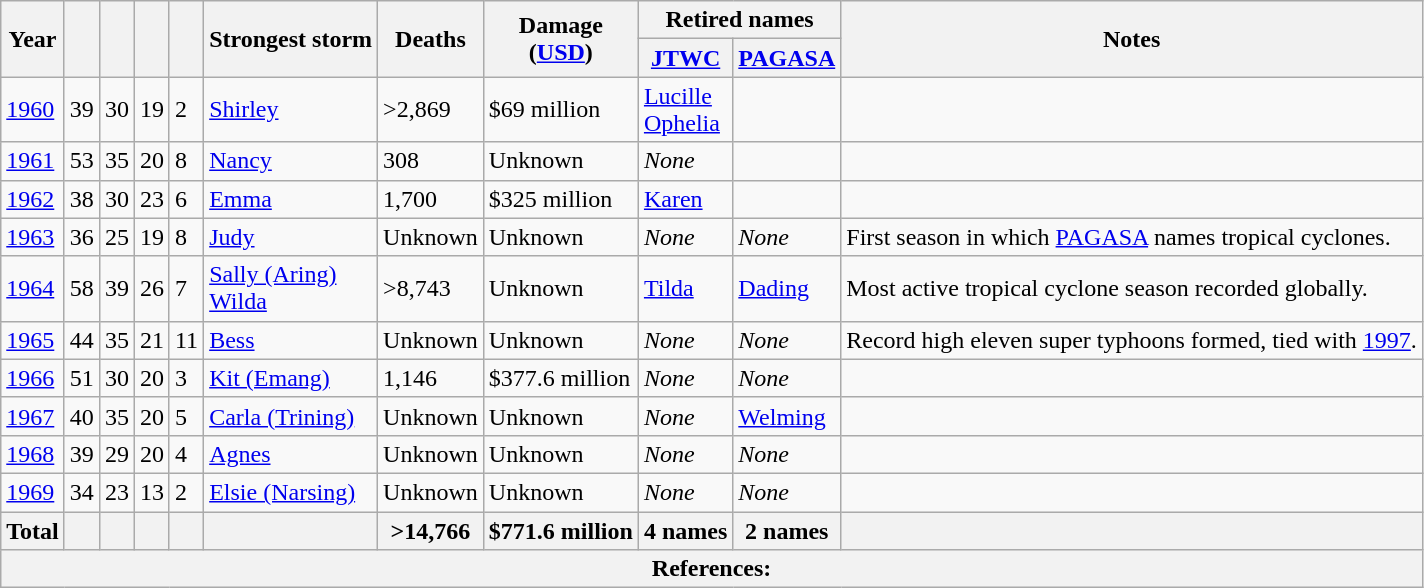<table class="wikitable sortable">
<tr>
<th rowspan=2>Year</th>
<th rowspan=2></th>
<th rowspan=2></th>
<th rowspan=2></th>
<th rowspan=2></th>
<th rowspan=2>Strongest storm</th>
<th rowspan=2>Deaths</th>
<th rowspan=2>Damage <br> (<a href='#'>USD</a>)</th>
<th colspan=2>Retired names</th>
<th rowspan=2>Notes</th>
</tr>
<tr>
<th><a href='#'>JTWC</a></th>
<th><a href='#'>PAGASA</a></th>
</tr>
<tr>
<td><a href='#'>1960</a></td>
<td>39</td>
<td>30</td>
<td>19</td>
<td>2</td>
<td> <a href='#'>Shirley</a></td>
<td>>2,869</td>
<td>$69 million</td>
<td> <a href='#'>Lucille</a><br> <a href='#'>Ophelia</a></td>
<td></td>
<td></td>
</tr>
<tr>
<td><a href='#'>1961</a></td>
<td>53</td>
<td>35</td>
<td>20</td>
<td>8</td>
<td> <a href='#'>Nancy</a></td>
<td>308</td>
<td>Unknown</td>
<td><em>None</em></td>
<td></td>
<td></td>
</tr>
<tr>
<td><a href='#'>1962</a></td>
<td>38</td>
<td>30</td>
<td>23</td>
<td>6</td>
<td> <a href='#'>Emma</a></td>
<td>1,700</td>
<td>$325 million</td>
<td> <a href='#'>Karen</a></td>
<td></td>
<td></td>
</tr>
<tr>
<td><a href='#'>1963</a></td>
<td>36</td>
<td>25</td>
<td>19</td>
<td>8</td>
<td> <a href='#'>Judy</a></td>
<td>Unknown</td>
<td>Unknown</td>
<td><em>None</em></td>
<td><em>None</em></td>
<td>First season in which <a href='#'>PAGASA</a> names tropical cyclones.</td>
</tr>
<tr>
<td><a href='#'>1964</a></td>
<td>58</td>
<td>39</td>
<td>26</td>
<td>7</td>
<td> <a href='#'>Sally (Aring)</a><br>  <a href='#'>Wilda</a></td>
<td>>8,743</td>
<td>Unknown</td>
<td> <a href='#'>Tilda</a></td>
<td> <a href='#'>Dading</a></td>
<td>Most active tropical cyclone season recorded globally.</td>
</tr>
<tr>
<td><a href='#'>1965</a></td>
<td>44</td>
<td>35</td>
<td>21</td>
<td>11</td>
<td> <a href='#'>Bess</a></td>
<td>Unknown</td>
<td>Unknown</td>
<td><em>None</em></td>
<td><em>None</em></td>
<td>Record high eleven super typhoons formed, tied with <a href='#'>1997</a>.</td>
</tr>
<tr>
<td><a href='#'>1966</a></td>
<td>51</td>
<td>30</td>
<td>20</td>
<td>3</td>
<td> <a href='#'>Kit (Emang)</a></td>
<td>1,146</td>
<td>$377.6 million</td>
<td><em>None</em></td>
<td><em>None</em></td>
<td></td>
</tr>
<tr>
<td><a href='#'>1967</a></td>
<td>40</td>
<td>35</td>
<td>20</td>
<td>5</td>
<td> <a href='#'>Carla (Trining)</a></td>
<td>Unknown</td>
<td>Unknown</td>
<td><em>None</em></td>
<td> <a href='#'>Welming</a></td>
<td></td>
</tr>
<tr>
<td><a href='#'>1968</a></td>
<td>39</td>
<td>29</td>
<td>20</td>
<td>4</td>
<td> <a href='#'>Agnes</a></td>
<td>Unknown</td>
<td>Unknown</td>
<td><em>None</em></td>
<td><em>None</em></td>
<td></td>
</tr>
<tr>
<td><a href='#'>1969</a></td>
<td>34</td>
<td>23</td>
<td>13</td>
<td>2</td>
<td> <a href='#'>Elsie (Narsing)</a></td>
<td>Unknown</td>
<td>Unknown</td>
<td><em>None</em></td>
<td><em>None</em></td>
<td></td>
</tr>
<tr class="sortbottom">
<th>Total</th>
<th></th>
<th></th>
<th></th>
<th></th>
<th></th>
<th>>14,766</th>
<th>$771.6 million</th>
<th>4 names</th>
<th>2 names</th>
<th></th>
</tr>
<tr>
<th colspan="11">References:</th>
</tr>
</table>
